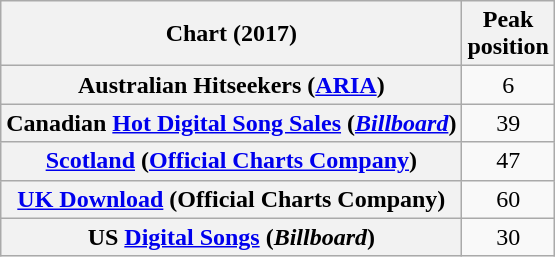<table class="wikitable plainrowheaders sortable">
<tr>
<th>Chart (2017)</th>
<th>Peak<br>position</th>
</tr>
<tr>
<th scope = "row">Australian Hitseekers (<a href='#'>ARIA</a>)</th>
<td align = "center">6</td>
</tr>
<tr>
<th scope = "row">Canadian <a href='#'>Hot Digital Song Sales</a> (<a href='#'><em>Billboard</em></a>)</th>
<td align = "center">39</td>
</tr>
<tr>
<th scope = "row"><a href='#'>Scotland</a> (<a href='#'>Official Charts Company</a>)</th>
<td align = "center">47</td>
</tr>
<tr>
<th scope = "row"><a href='#'>UK Download</a> (Official Charts Company)</th>
<td align = "center">60</td>
</tr>
<tr>
<th scope = "row">US <a href='#'>Digital Songs</a> (<em>Billboard</em>)</th>
<td align = "center">30</td>
</tr>
</table>
